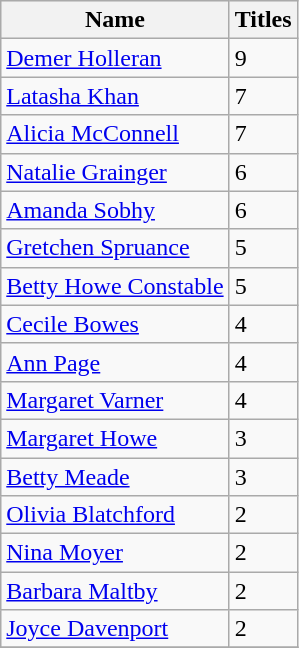<table class="wikitable">
<tr style="background:#EFEFEF">
<th>Name</th>
<th>Titles</th>
</tr>
<tr>
<td><a href='#'>Demer Holleran</a></td>
<td>9</td>
</tr>
<tr>
<td><a href='#'>Latasha Khan</a></td>
<td>7</td>
</tr>
<tr>
<td><a href='#'>Alicia McConnell</a></td>
<td>7</td>
</tr>
<tr>
<td><a href='#'>Natalie Grainger</a></td>
<td>6</td>
</tr>
<tr>
<td><a href='#'>Amanda Sobhy</a></td>
<td>6</td>
</tr>
<tr>
<td><a href='#'>Gretchen Spruance</a></td>
<td>5</td>
</tr>
<tr>
<td><a href='#'>Betty Howe Constable</a></td>
<td>5</td>
</tr>
<tr>
<td><a href='#'>Cecile Bowes</a></td>
<td>4</td>
</tr>
<tr>
<td><a href='#'>Ann Page</a></td>
<td>4</td>
</tr>
<tr>
<td><a href='#'>Margaret Varner</a></td>
<td>4</td>
</tr>
<tr>
<td><a href='#'>Margaret Howe</a></td>
<td>3</td>
</tr>
<tr>
<td><a href='#'>Betty Meade</a></td>
<td>3</td>
</tr>
<tr>
<td><a href='#'>Olivia Blatchford</a></td>
<td>2</td>
</tr>
<tr>
<td><a href='#'>Nina Moyer</a></td>
<td>2</td>
</tr>
<tr>
<td><a href='#'>Barbara Maltby</a></td>
<td>2</td>
</tr>
<tr>
<td><a href='#'>Joyce Davenport</a></td>
<td>2</td>
</tr>
<tr>
</tr>
</table>
